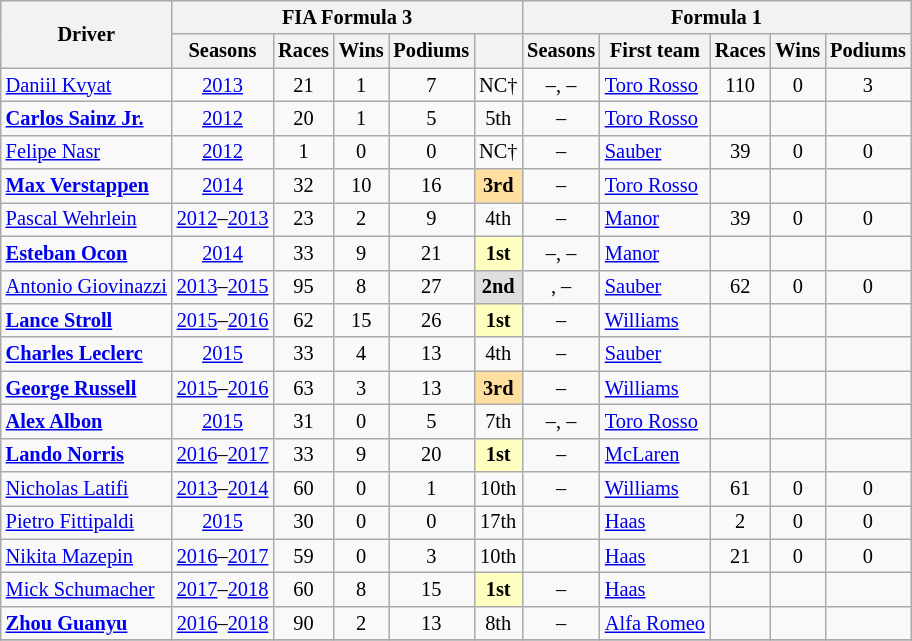<table class="wikitable sortable mw-collapsible" style="font-size:85%; text-align:center">
<tr>
<th rowspan=2>Driver</th>
<th colspan=5>FIA Formula 3</th>
<th colspan=5>Formula 1</th>
</tr>
<tr>
<th>Seasons</th>
<th>Races</th>
<th>Wins</th>
<th>Podiums</th>
<th></th>
<th>Seasons</th>
<th>First team</th>
<th>Races</th>
<th>Wins</th>
<th>Podiums</th>
</tr>
<tr>
<td align=left> <a href='#'>Daniil Kvyat</a></td>
<td><a href='#'>2013</a></td>
<td>21</td>
<td>1</td>
<td>7</td>
<td style="background:#;" align=centre>NC†</td>
<td>–, –</td>
<td align=left><a href='#'>Toro Rosso</a></td>
<td>110</td>
<td>0</td>
<td>3</td>
</tr>
<tr>
<td align=left> <strong><a href='#'>Carlos Sainz Jr.</a></strong></td>
<td><a href='#'>2012</a></td>
<td>20</td>
<td>1</td>
<td>5</td>
<td style="background:#;">5th</td>
<td>–</td>
<td align=left><a href='#'>Toro Rosso</a></td>
<td></td>
<td></td>
<td></td>
</tr>
<tr>
<td align=left> <a href='#'>Felipe Nasr</a></td>
<td><a href='#'>2012</a></td>
<td>1</td>
<td>0</td>
<td>0</td>
<td style="background:#;" align=centre>NC†</td>
<td>–</td>
<td align=left><a href='#'>Sauber</a></td>
<td>39</td>
<td>0</td>
<td>0</td>
</tr>
<tr>
<td align=left> <strong><a href='#'>Max Verstappen</a></strong></td>
<td><a href='#'>2014</a></td>
<td>32</td>
<td>10</td>
<td>16</td>
<td style="background:#FFDF9F;"><strong>3rd</strong></td>
<td>–</td>
<td align=left><a href='#'>Toro Rosso</a></td>
<td></td>
<td></td>
<td></td>
</tr>
<tr>
<td align=left> <a href='#'>Pascal Wehrlein</a></td>
<td><a href='#'>2012</a>–<a href='#'>2013</a></td>
<td>23</td>
<td>2</td>
<td>9</td>
<td style="background:#;">4th</td>
<td>–</td>
<td align=left><a href='#'>Manor</a></td>
<td>39</td>
<td>0</td>
<td>0</td>
</tr>
<tr>
<td align=left> <strong><a href='#'>Esteban Ocon</a></strong></td>
<td><a href='#'>2014</a></td>
<td>33</td>
<td>9</td>
<td>21</td>
<td style="background:#FFFFBF;"><strong>1st</strong></td>
<td>–, –</td>
<td align=left><a href='#'>Manor</a></td>
<td></td>
<td></td>
<td></td>
</tr>
<tr>
<td align=left> <a href='#'>Antonio Giovinazzi</a></td>
<td><a href='#'>2013</a>–<a href='#'>2015</a></td>
<td>95</td>
<td>8</td>
<td>27</td>
<td style="background:#DFDFDF;"><strong>2nd</strong></td>
<td>, –</td>
<td align=left><a href='#'>Sauber</a></td>
<td>62</td>
<td>0</td>
<td>0</td>
</tr>
<tr>
<td align=left> <strong><a href='#'>Lance Stroll</a></strong></td>
<td><a href='#'>2015</a>–<a href='#'>2016</a></td>
<td>62</td>
<td>15</td>
<td>26</td>
<td style="background:#FFFFBF;"><strong>1st</strong></td>
<td>–</td>
<td align=left><a href='#'>Williams</a></td>
<td></td>
<td></td>
<td></td>
</tr>
<tr>
<td align=left> <strong><a href='#'>Charles Leclerc</a></strong></td>
<td><a href='#'>2015</a></td>
<td>33</td>
<td>4</td>
<td>13</td>
<td style="background:#;">4th</td>
<td>–</td>
<td align=left><a href='#'>Sauber</a></td>
<td></td>
<td></td>
<td></td>
</tr>
<tr>
<td align=left> <strong><a href='#'>George Russell</a></strong></td>
<td><a href='#'>2015</a>–<a href='#'>2016</a></td>
<td>63</td>
<td>3</td>
<td>13</td>
<td style="background:#FFDF9F;"><strong>3rd</strong></td>
<td>–</td>
<td align=left><a href='#'>Williams</a></td>
<td></td>
<td></td>
<td></td>
</tr>
<tr>
<td align=left> <strong><a href='#'>Alex Albon</a></strong></td>
<td><a href='#'>2015</a></td>
<td>31</td>
<td>0</td>
<td>5</td>
<td style="background:#;">7th</td>
<td>–, –</td>
<td align=left><a href='#'>Toro Rosso</a></td>
<td></td>
<td></td>
<td></td>
</tr>
<tr>
<td align=left> <strong><a href='#'>Lando Norris</a></strong></td>
<td><a href='#'>2016</a>–<a href='#'>2017</a></td>
<td>33</td>
<td>9</td>
<td>20</td>
<td style="background:#FFFFBF;"><strong>1st</strong></td>
<td>–</td>
<td align=left><a href='#'>McLaren</a></td>
<td></td>
<td></td>
<td></td>
</tr>
<tr>
<td align=left> <a href='#'>Nicholas Latifi</a></td>
<td><a href='#'>2013</a>–<a href='#'>2014</a></td>
<td>60</td>
<td>0</td>
<td>1</td>
<td style="background:#;">10th</td>
<td>–</td>
<td align=left><a href='#'>Williams</a></td>
<td>61</td>
<td>0</td>
<td>0</td>
</tr>
<tr>
<td align=left> <a href='#'>Pietro Fittipaldi</a></td>
<td><a href='#'>2015</a></td>
<td>30</td>
<td>0</td>
<td>0</td>
<td style="background:#;">17th</td>
<td></td>
<td align=left><a href='#'>Haas</a></td>
<td>2</td>
<td>0</td>
<td>0</td>
</tr>
<tr>
<td align=left> <a href='#'>Nikita Mazepin</a></td>
<td><a href='#'>2016</a>–<a href='#'>2017</a></td>
<td>59</td>
<td>0</td>
<td>3</td>
<td style="background:#;">10th</td>
<td></td>
<td align=left><a href='#'>Haas</a></td>
<td>21</td>
<td>0</td>
<td>0</td>
</tr>
<tr>
<td align=left> <a href='#'>Mick Schumacher</a></td>
<td><a href='#'>2017</a>–<a href='#'>2018</a></td>
<td>60</td>
<td>8</td>
<td>15</td>
<td style="background:#FFFFBF;"><strong>1st</strong></td>
<td>–</td>
<td align=left><a href='#'>Haas</a></td>
<td></td>
<td></td>
<td></td>
</tr>
<tr>
<td align=left> <strong><a href='#'>Zhou Guanyu</a></strong></td>
<td><a href='#'>2016</a>–<a href='#'>2018</a></td>
<td>90</td>
<td>2</td>
<td>13</td>
<td style="background:#;">8th</td>
<td>–</td>
<td align=left><a href='#'>Alfa Romeo</a></td>
<td></td>
<td></td>
<td></td>
</tr>
<tr>
</tr>
</table>
